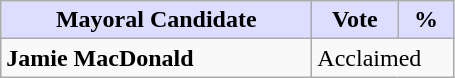<table class="wikitable">
<tr>
<th style="background:#ddf; width:200px;">Mayoral Candidate</th>
<th style="background:#ddf; width:50px;">Vote</th>
<th style="background:#ddf; width:30px;">%</th>
</tr>
<tr>
<td><strong>Jamie MacDonald</strong></td>
<td colspan="2">Acclaimed</td>
</tr>
</table>
